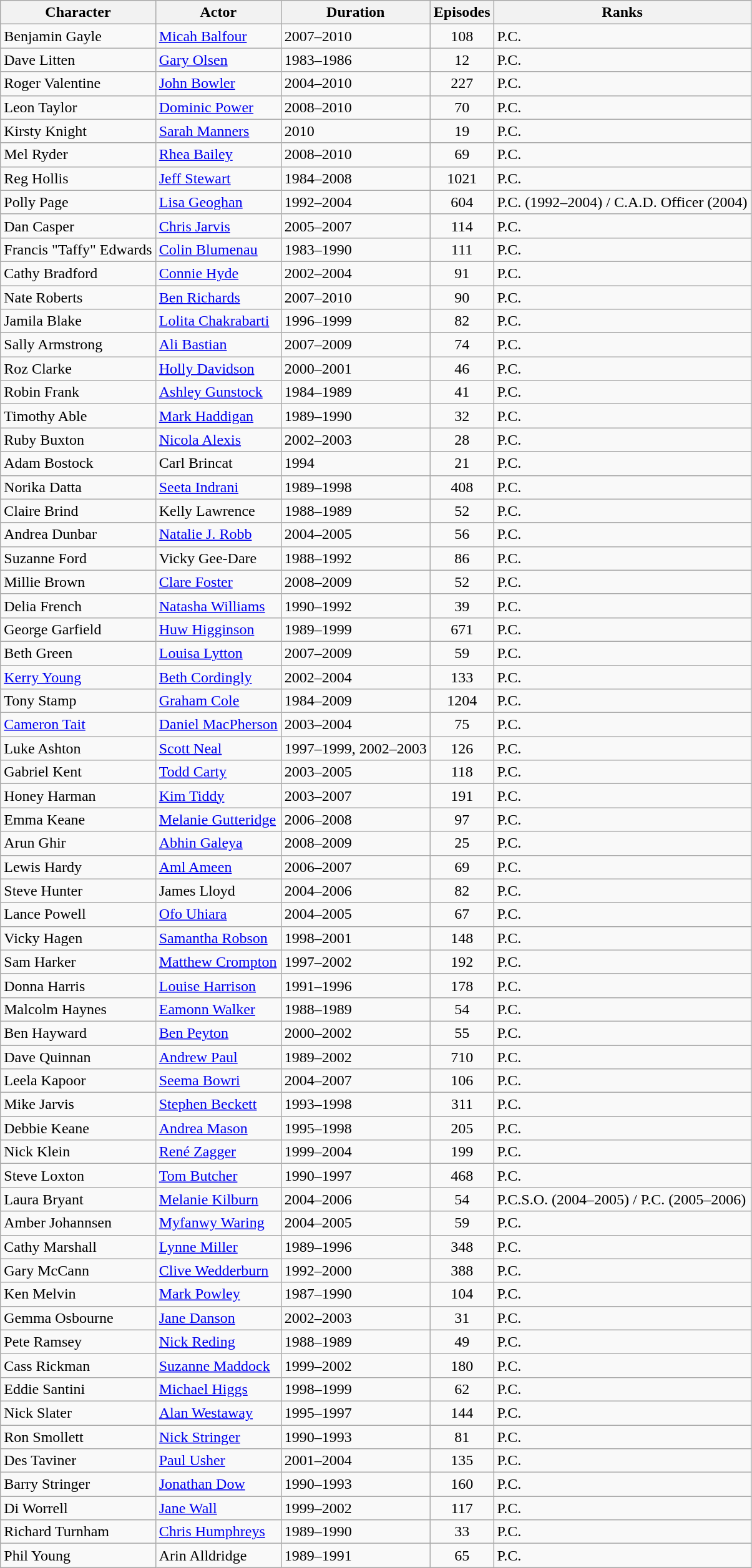<table class="wikitable sortable">
<tr>
<th scope=col>Character</th>
<th scope=col>Actor</th>
<th scope=col>Duration</th>
<th scope=col>Episodes</th>
<th scope=col>Ranks</th>
</tr>
<tr>
<td>Benjamin Gayle</td>
<td><a href='#'>Micah Balfour</a></td>
<td>2007–2010</td>
<td style="text-align:center;">108</td>
<td>P.C.</td>
</tr>
<tr>
<td>Dave Litten</td>
<td><a href='#'>Gary Olsen</a></td>
<td>1983–1986</td>
<td style="text-align:center;">12</td>
<td>P.C.</td>
</tr>
<tr>
<td>Roger Valentine</td>
<td><a href='#'>John Bowler</a></td>
<td>2004–2010</td>
<td style="text-align:center;">227</td>
<td>P.C.</td>
</tr>
<tr>
<td>Leon Taylor</td>
<td><a href='#'>Dominic Power</a></td>
<td>2008–2010</td>
<td style="text-align:center;">70</td>
<td>P.C.</td>
</tr>
<tr>
<td>Kirsty Knight</td>
<td><a href='#'>Sarah Manners</a></td>
<td>2010</td>
<td style="text-align:center;">19</td>
<td>P.C.</td>
</tr>
<tr>
<td>Mel Ryder</td>
<td><a href='#'>Rhea Bailey</a></td>
<td>2008–2010</td>
<td style="text-align:center;">69</td>
<td>P.C.</td>
</tr>
<tr>
<td>Reg Hollis</td>
<td><a href='#'>Jeff Stewart</a></td>
<td>1984–2008</td>
<td style="text-align:center;">1021</td>
<td>P.C.</td>
</tr>
<tr>
<td>Polly Page</td>
<td><a href='#'>Lisa Geoghan</a></td>
<td>1992–2004</td>
<td style="text-align:center;">604</td>
<td>P.C. (1992–2004) / C.A.D. Officer (2004)</td>
</tr>
<tr>
<td>Dan Casper</td>
<td><a href='#'>Chris Jarvis</a></td>
<td>2005–2007</td>
<td style="text-align:center;">114</td>
<td>P.C.</td>
</tr>
<tr>
<td>Francis "Taffy" Edwards</td>
<td><a href='#'>Colin Blumenau</a></td>
<td>1983–1990</td>
<td style="text-align:center;">111</td>
<td>P.C.</td>
</tr>
<tr>
<td>Cathy Bradford</td>
<td><a href='#'>Connie Hyde</a></td>
<td>2002–2004</td>
<td style="text-align:center;">91</td>
<td>P.C.</td>
</tr>
<tr>
<td>Nate Roberts</td>
<td><a href='#'>Ben Richards</a></td>
<td>2007–2010</td>
<td style="text-align:center;">90</td>
<td>P.C.</td>
</tr>
<tr>
<td>Jamila Blake</td>
<td><a href='#'>Lolita Chakrabarti</a></td>
<td>1996–1999</td>
<td style="text-align:center;">82</td>
<td>P.C.</td>
</tr>
<tr>
<td>Sally Armstrong</td>
<td><a href='#'>Ali Bastian</a></td>
<td>2007–2009</td>
<td style="text-align:center;">74</td>
<td>P.C.</td>
</tr>
<tr>
<td>Roz Clarke</td>
<td><a href='#'>Holly Davidson</a></td>
<td>2000–2001</td>
<td style="text-align:center;">46</td>
<td>P.C.</td>
</tr>
<tr>
<td>Robin Frank</td>
<td><a href='#'>Ashley Gunstock</a></td>
<td>1984–1989</td>
<td style="text-align:center;">41</td>
<td>P.C.</td>
</tr>
<tr>
<td>Timothy Able</td>
<td><a href='#'>Mark Haddigan</a></td>
<td>1989–1990</td>
<td style="text-align:center;">32</td>
<td>P.C.</td>
</tr>
<tr>
<td>Ruby Buxton</td>
<td><a href='#'>Nicola Alexis</a></td>
<td>2002–2003</td>
<td style="text-align:center;">28</td>
<td>P.C.</td>
</tr>
<tr>
<td>Adam Bostock</td>
<td>Carl Brincat</td>
<td>1994</td>
<td style="text-align:center;">21</td>
<td>P.C.</td>
</tr>
<tr>
<td>Norika Datta</td>
<td><a href='#'>Seeta Indrani</a></td>
<td>1989–1998</td>
<td style="text-align:center;">408</td>
<td>P.C.</td>
</tr>
<tr>
<td>Claire Brind</td>
<td>Kelly Lawrence</td>
<td>1988–1989</td>
<td style="text-align:center;">52</td>
<td>P.C.</td>
</tr>
<tr>
<td> Andrea Dunbar</td>
<td><a href='#'>Natalie J. Robb</a></td>
<td>2004–2005</td>
<td style="text-align:center;">56</td>
<td>P.C.</td>
</tr>
<tr>
<td>Suzanne Ford</td>
<td>Vicky Gee-Dare</td>
<td>1988–1992</td>
<td style="text-align:center;">86</td>
<td>P.C.</td>
</tr>
<tr>
<td>Millie Brown</td>
<td><a href='#'>Clare Foster</a></td>
<td>2008–2009</td>
<td style="text-align:center;">52</td>
<td>P.C.</td>
</tr>
<tr>
<td>Delia French</td>
<td><a href='#'>Natasha Williams</a></td>
<td>1990–1992</td>
<td style="text-align:center;">39</td>
<td>P.C.</td>
</tr>
<tr>
<td>George Garfield</td>
<td><a href='#'>Huw Higginson</a></td>
<td>1989–1999</td>
<td style="text-align:center;">671</td>
<td>P.C.</td>
</tr>
<tr>
<td>Beth Green</td>
<td><a href='#'>Louisa Lytton</a></td>
<td>2007–2009</td>
<td style="text-align:center;">59</td>
<td>P.C.</td>
</tr>
<tr>
<td><a href='#'>Kerry Young</a></td>
<td><a href='#'>Beth Cordingly</a></td>
<td>2002–2004</td>
<td style="text-align:center;">133</td>
<td>P.C.</td>
</tr>
<tr>
<td>Tony Stamp</td>
<td><a href='#'>Graham Cole</a></td>
<td>1984–2009</td>
<td style="text-align:center;">1204</td>
<td>P.C.</td>
</tr>
<tr>
<td><a href='#'>Cameron Tait</a></td>
<td><a href='#'>Daniel MacPherson</a></td>
<td>2003–2004</td>
<td style="text-align:center;">75</td>
<td>P.C.</td>
</tr>
<tr>
<td>Luke Ashton</td>
<td><a href='#'>Scott Neal</a></td>
<td>1997–1999, 2002–2003</td>
<td style="text-align:center;">126</td>
<td>P.C.</td>
</tr>
<tr>
<td>Gabriel Kent</td>
<td><a href='#'>Todd Carty</a></td>
<td>2003–2005</td>
<td style="text-align:center;">118</td>
<td>P.C.</td>
</tr>
<tr>
<td>Honey Harman</td>
<td><a href='#'>Kim Tiddy</a></td>
<td>2003–2007</td>
<td style="text-align:center;">191</td>
<td>P.C.</td>
</tr>
<tr>
<td>Emma Keane</td>
<td><a href='#'>Melanie Gutteridge</a></td>
<td>2006–2008</td>
<td style="text-align:center;">97</td>
<td>P.C.</td>
</tr>
<tr>
<td>Arun Ghir</td>
<td><a href='#'>Abhin Galeya</a></td>
<td>2008–2009</td>
<td style="text-align:center;">25</td>
<td>P.C.</td>
</tr>
<tr>
<td>Lewis Hardy</td>
<td><a href='#'>Aml Ameen</a></td>
<td>2006–2007</td>
<td style="text-align:center;">69</td>
<td>P.C.</td>
</tr>
<tr>
<td>Steve Hunter</td>
<td>James Lloyd</td>
<td>2004–2006</td>
<td style="text-align:center;">82</td>
<td>P.C.</td>
</tr>
<tr>
<td>Lance Powell</td>
<td><a href='#'>Ofo Uhiara</a></td>
<td>2004–2005</td>
<td style="text-align:center;">67</td>
<td>P.C.</td>
</tr>
<tr>
<td>Vicky Hagen</td>
<td><a href='#'>Samantha Robson</a></td>
<td>1998–2001</td>
<td style="text-align:center;">148</td>
<td>P.C.</td>
</tr>
<tr>
<td>Sam Harker</td>
<td><a href='#'>Matthew Crompton</a></td>
<td>1997–2002</td>
<td style="text-align:center;">192</td>
<td>P.C.</td>
</tr>
<tr>
<td>Donna Harris</td>
<td><a href='#'>Louise Harrison</a></td>
<td>1991–1996</td>
<td style="text-align:center;">178</td>
<td>P.C.</td>
</tr>
<tr>
<td>Malcolm Haynes</td>
<td><a href='#'>Eamonn Walker</a></td>
<td>1988–1989</td>
<td style="text-align:center;">54</td>
<td>P.C.</td>
</tr>
<tr>
<td>Ben Hayward</td>
<td><a href='#'>Ben Peyton</a></td>
<td>2000–2002</td>
<td style="text-align:center;">55</td>
<td>P.C.</td>
</tr>
<tr>
<td>Dave Quinnan</td>
<td><a href='#'>Andrew Paul</a></td>
<td>1989–2002</td>
<td style="text-align:center;">710</td>
<td>P.C.</td>
</tr>
<tr>
<td>Leela Kapoor</td>
<td><a href='#'>Seema Bowri</a></td>
<td>2004–2007</td>
<td style="text-align:center;">106</td>
<td>P.C.</td>
</tr>
<tr>
<td>Mike Jarvis</td>
<td><a href='#'>Stephen Beckett</a></td>
<td>1993–1998</td>
<td style="text-align:center;">311</td>
<td>P.C.</td>
</tr>
<tr>
<td>Debbie Keane</td>
<td><a href='#'>Andrea Mason</a></td>
<td>1995–1998</td>
<td style="text-align:center;">205</td>
<td>P.C.</td>
</tr>
<tr>
<td>Nick Klein</td>
<td><a href='#'>René Zagger</a></td>
<td>1999–2004</td>
<td style="text-align:center;">199</td>
<td>P.C.</td>
</tr>
<tr>
<td>Steve Loxton</td>
<td><a href='#'>Tom Butcher</a></td>
<td>1990–1997</td>
<td style="text-align:center;">468</td>
<td>P.C.</td>
</tr>
<tr>
<td>Laura Bryant</td>
<td><a href='#'>Melanie Kilburn</a></td>
<td>2004–2006</td>
<td style="text-align:center;">54</td>
<td>P.C.S.O. (2004–2005) / P.C. (2005–2006)</td>
</tr>
<tr>
<td>Amber Johannsen</td>
<td><a href='#'>Myfanwy Waring</a></td>
<td>2004–2005</td>
<td style="text-align:center;">59</td>
<td>P.C.</td>
</tr>
<tr>
<td>Cathy Marshall</td>
<td><a href='#'>Lynne Miller</a></td>
<td>1989–1996</td>
<td style="text-align:center;">348</td>
<td>P.C.</td>
</tr>
<tr>
<td>Gary McCann</td>
<td><a href='#'>Clive Wedderburn</a></td>
<td>1992–2000</td>
<td style="text-align:center;">388</td>
<td>P.C.</td>
</tr>
<tr>
<td>Ken Melvin</td>
<td><a href='#'>Mark Powley</a></td>
<td>1987–1990</td>
<td style="text-align:center;">104</td>
<td>P.C.</td>
</tr>
<tr>
<td>Gemma Osbourne</td>
<td><a href='#'>Jane Danson</a></td>
<td>2002–2003</td>
<td style="text-align:center;">31</td>
<td>P.C.</td>
</tr>
<tr>
<td>Pete Ramsey</td>
<td><a href='#'>Nick Reding</a></td>
<td>1988–1989</td>
<td style="text-align:center;">49</td>
<td>P.C.</td>
</tr>
<tr>
<td>Cass Rickman</td>
<td><a href='#'>Suzanne Maddock</a></td>
<td>1999–2002</td>
<td style="text-align:center;">180</td>
<td>P.C.</td>
</tr>
<tr>
<td>Eddie Santini</td>
<td><a href='#'>Michael Higgs</a></td>
<td>1998–1999</td>
<td style="text-align:center;">62</td>
<td>P.C.</td>
</tr>
<tr>
<td>Nick Slater</td>
<td><a href='#'>Alan Westaway</a></td>
<td>1995–1997</td>
<td style="text-align:center;">144</td>
<td>P.C.</td>
</tr>
<tr>
<td>Ron Smollett</td>
<td><a href='#'>Nick Stringer</a></td>
<td>1990–1993</td>
<td style="text-align:center;">81</td>
<td>P.C.</td>
</tr>
<tr>
<td>Des Taviner</td>
<td><a href='#'>Paul Usher</a></td>
<td>2001–2004</td>
<td style="text-align:center;">135</td>
<td>P.C.</td>
</tr>
<tr>
<td>Barry Stringer</td>
<td><a href='#'>Jonathan Dow</a></td>
<td>1990–1993</td>
<td style="text-align:center;">160</td>
<td>P.C.</td>
</tr>
<tr>
<td>Di Worrell</td>
<td><a href='#'>Jane Wall</a></td>
<td>1999–2002</td>
<td style="text-align:center;">117</td>
<td>P.C.</td>
</tr>
<tr>
<td>Richard Turnham</td>
<td><a href='#'>Chris Humphreys</a></td>
<td>1989–1990</td>
<td style="text-align:center;">33</td>
<td>P.C.</td>
</tr>
<tr>
<td>Phil Young</td>
<td>Arin Alldridge</td>
<td>1989–1991</td>
<td style="text-align:center;">65</td>
<td>P.C.</td>
</tr>
</table>
